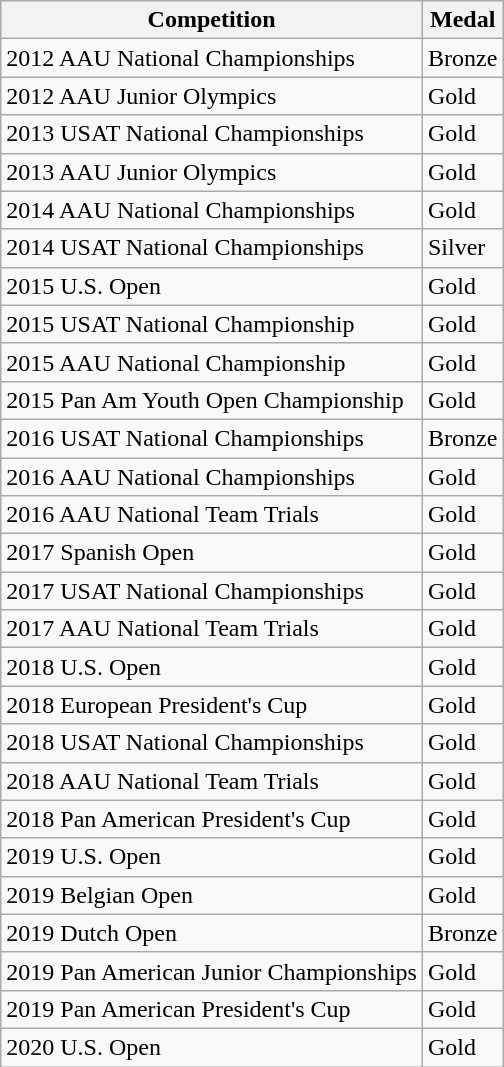<table class="wikitable">
<tr>
<th>Competition</th>
<th>Medal</th>
</tr>
<tr>
<td>2012 AAU National Championships</td>
<td>Bronze</td>
</tr>
<tr>
<td>2012 AAU Junior Olympics</td>
<td>Gold</td>
</tr>
<tr>
<td>2013 USAT National Championships</td>
<td>Gold</td>
</tr>
<tr>
<td>2013 AAU Junior Olympics</td>
<td>Gold</td>
</tr>
<tr>
<td>2014 AAU National Championships</td>
<td>Gold</td>
</tr>
<tr>
<td>2014 USAT National Championships</td>
<td>Silver</td>
</tr>
<tr>
<td>2015 U.S. Open</td>
<td>Gold</td>
</tr>
<tr>
<td>2015 USAT National Championship</td>
<td>Gold</td>
</tr>
<tr>
<td>2015 AAU National Championship</td>
<td>Gold</td>
</tr>
<tr>
<td>2015 Pan Am Youth Open Championship</td>
<td>Gold</td>
</tr>
<tr>
<td>2016 USAT National Championships</td>
<td>Bronze</td>
</tr>
<tr>
<td>2016 AAU National Championships</td>
<td>Gold</td>
</tr>
<tr>
<td>2016 AAU National Team Trials</td>
<td>Gold</td>
</tr>
<tr>
<td>2017 Spanish Open</td>
<td>Gold</td>
</tr>
<tr>
<td>2017 USAT National Championships</td>
<td>Gold</td>
</tr>
<tr>
<td>2017 AAU National Team Trials</td>
<td>Gold</td>
</tr>
<tr>
<td>2018 U.S. Open</td>
<td>Gold</td>
</tr>
<tr>
<td>2018 European President's Cup</td>
<td>Gold</td>
</tr>
<tr>
<td>2018 USAT National Championships</td>
<td>Gold</td>
</tr>
<tr>
<td>2018 AAU National Team Trials</td>
<td>Gold</td>
</tr>
<tr>
<td>2018 Pan American President's Cup</td>
<td>Gold</td>
</tr>
<tr>
<td>2019 U.S. Open</td>
<td>Gold</td>
</tr>
<tr>
<td>2019 Belgian Open</td>
<td>Gold</td>
</tr>
<tr>
<td>2019 Dutch Open</td>
<td>Bronze</td>
</tr>
<tr>
<td>2019 Pan American Junior Championships</td>
<td>Gold</td>
</tr>
<tr>
<td>2019 Pan American President's Cup</td>
<td>Gold</td>
</tr>
<tr>
<td>2020 U.S. Open</td>
<td>Gold</td>
</tr>
</table>
